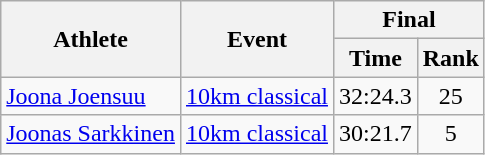<table class="wikitable">
<tr>
<th rowspan="2">Athlete</th>
<th rowspan="2">Event</th>
<th colspan="2">Final</th>
</tr>
<tr>
<th>Time</th>
<th>Rank</th>
</tr>
<tr>
<td rowspan="1"><a href='#'>Joona Joensuu</a></td>
<td><a href='#'>10km classical</a></td>
<td align="center">32:24.3</td>
<td align="center">25</td>
</tr>
<tr>
<td rowspan="1"><a href='#'>Joonas Sarkkinen</a></td>
<td><a href='#'>10km classical</a></td>
<td align="center">30:21.7</td>
<td align="center">5</td>
</tr>
</table>
